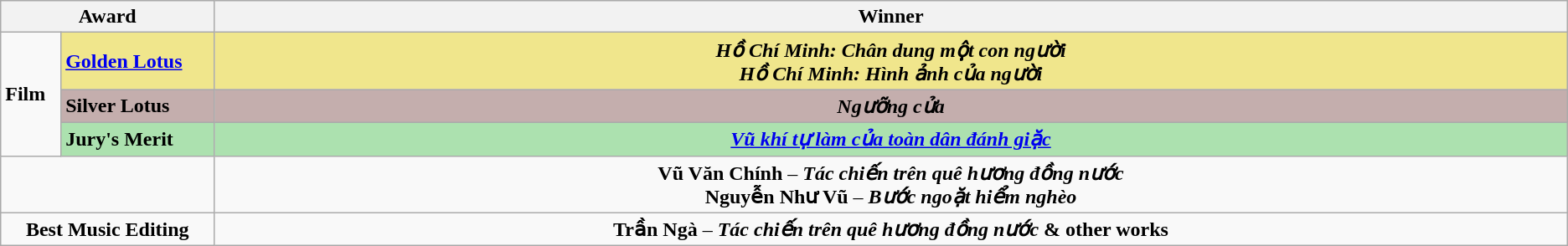<table class=wikitable>
<tr>
<th width="12%" colspan="2">Award</th>
<th width="76%">Winner</th>
</tr>
<tr>
<td rowspan="3"><strong>Film</strong></td>
<td style="background:#F0E68C"><strong><a href='#'>Golden Lotus</a></strong></td>
<td style="background:#F0E68C" align=center><strong><em>Hồ Chí Minh: Chân dung một con người</em></strong><br><strong><em>Hồ Chí Minh: Hình ảnh của người</em></strong></td>
</tr>
<tr>
<td style="background:#C4AEAD"><strong>Silver Lotus</strong></td>
<td style="background:#C4AEAD" align=center><strong><em>Ngưỡng cửa</em></strong></td>
</tr>
<tr>
<td style="background:#ACE1AF"><strong>Jury's Merit</strong></td>
<td style="background:#ACE1AF" align=center><strong><em><a href='#'>Vũ khí tự làm của toàn dân đánh giặc</a></em></strong></td>
</tr>
<tr>
<td colspan="2" align=center><strong></strong></td>
<td align=center><strong>Vũ Văn Chính</strong> – <strong><em>Tác chiến trên quê hương đồng nước</em></strong><br><strong>Nguyễn Như Vũ</strong> – <strong><em>Bước ngoặt hiểm nghèo</em></strong></td>
</tr>
<tr>
<td colspan="2" align=center><strong>Best Music Editing</strong></td>
<td align=center><strong>Trần Ngà</strong> – <strong><em>Tác chiến trên quê hương đồng nước</em></strong> <strong>& other works</strong></td>
</tr>
</table>
